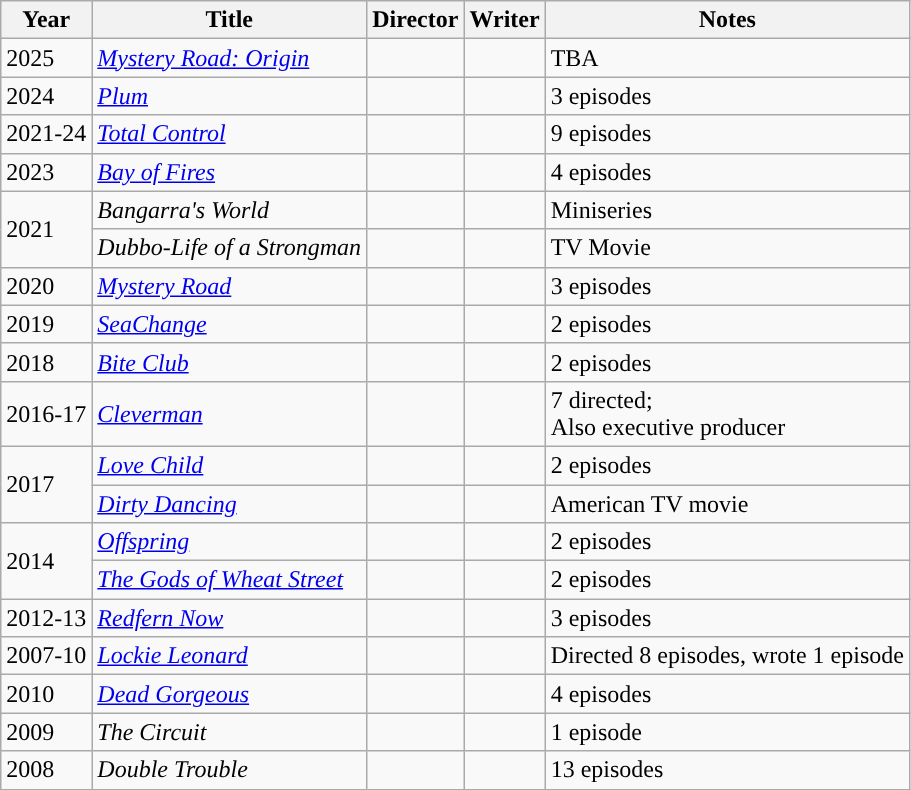<table class="wikitable">
<tr>
<th>Year</th>
<th>Title</th>
<th>Director</th>
<th>Writer</th>
<th>Notes</th>
</tr>
<tr>
<td>2025</td>
<td><a href='#'><em>Mystery Road: Origin</em></a></td>
<td></td>
<td></td>
<td>TBA</td>
</tr>
<tr>
<td>2024</td>
<td><em><a href='#'>Plum</a></em></td>
<td></td>
<td></td>
<td>3 episodes</td>
</tr>
<tr>
<td>2021-24</td>
<td><em><a href='#'>Total Control</a></em></td>
<td></td>
<td></td>
<td>9 episodes</td>
</tr>
<tr>
<td>2023</td>
<td><em><a href='#'>Bay of Fires</a></em></td>
<td></td>
<td></td>
<td>4 episodes</td>
</tr>
<tr>
<td rowspan="2">2021</td>
<td><em>Bangarra's World</em></td>
<td></td>
<td></td>
<td>Miniseries</td>
</tr>
<tr>
<td><em>Dubbo-Life of a Strongman</em></td>
<td></td>
<td></td>
<td>TV Movie</td>
</tr>
<tr>
<td>2020</td>
<td><em><a href='#'>Mystery Road</a></em></td>
<td></td>
<td></td>
<td>3 episodes</td>
</tr>
<tr>
<td>2019</td>
<td><em><a href='#'>SeaChange</a></em></td>
<td></td>
<td></td>
<td>2 episodes</td>
</tr>
<tr>
<td>2018</td>
<td><em><a href='#'>Bite Club</a></em></td>
<td></td>
<td></td>
<td>2 episodes</td>
</tr>
<tr>
<td>2016-17</td>
<td><em><a href='#'>Cleverman</a></em></td>
<td></td>
<td></td>
<td>7 directed;<br>Also executive producer</td>
</tr>
<tr>
<td rowspan="2">2017</td>
<td><em><a href='#'>Love Child</a></em></td>
<td></td>
<td></td>
<td>2 episodes</td>
</tr>
<tr>
<td><em><a href='#'>Dirty Dancing</a></em></td>
<td></td>
<td></td>
<td>American TV movie</td>
</tr>
<tr>
<td rowspan=2>2014</td>
<td><em><a href='#'>Offspring</a></em></td>
<td></td>
<td></td>
<td>2 episodes</td>
</tr>
<tr>
<td><em><a href='#'>The Gods of Wheat Street</a></em></td>
<td></td>
<td></td>
<td>2 episodes</td>
</tr>
<tr>
<td>2012-13</td>
<td><em><a href='#'>Redfern Now</a></em></td>
<td></td>
<td></td>
<td>3 episodes</td>
</tr>
<tr>
<td>2007-10</td>
<td><em><a href='#'>Lockie Leonard</a></em></td>
<td></td>
<td></td>
<td>Directed 8 episodes, wrote 1 episode</td>
</tr>
<tr>
<td>2010</td>
<td><em><a href='#'>Dead Gorgeous</a></em></td>
<td></td>
<td></td>
<td>4 episodes</td>
</tr>
<tr>
<td>2009</td>
<td><em>The Circuit</em></td>
<td></td>
<td></td>
<td>1 episode</td>
</tr>
<tr>
<td>2008</td>
<td><em>Double Trouble</em></td>
<td></td>
<td></td>
<td>13 episodes</td>
</tr>
</table>
